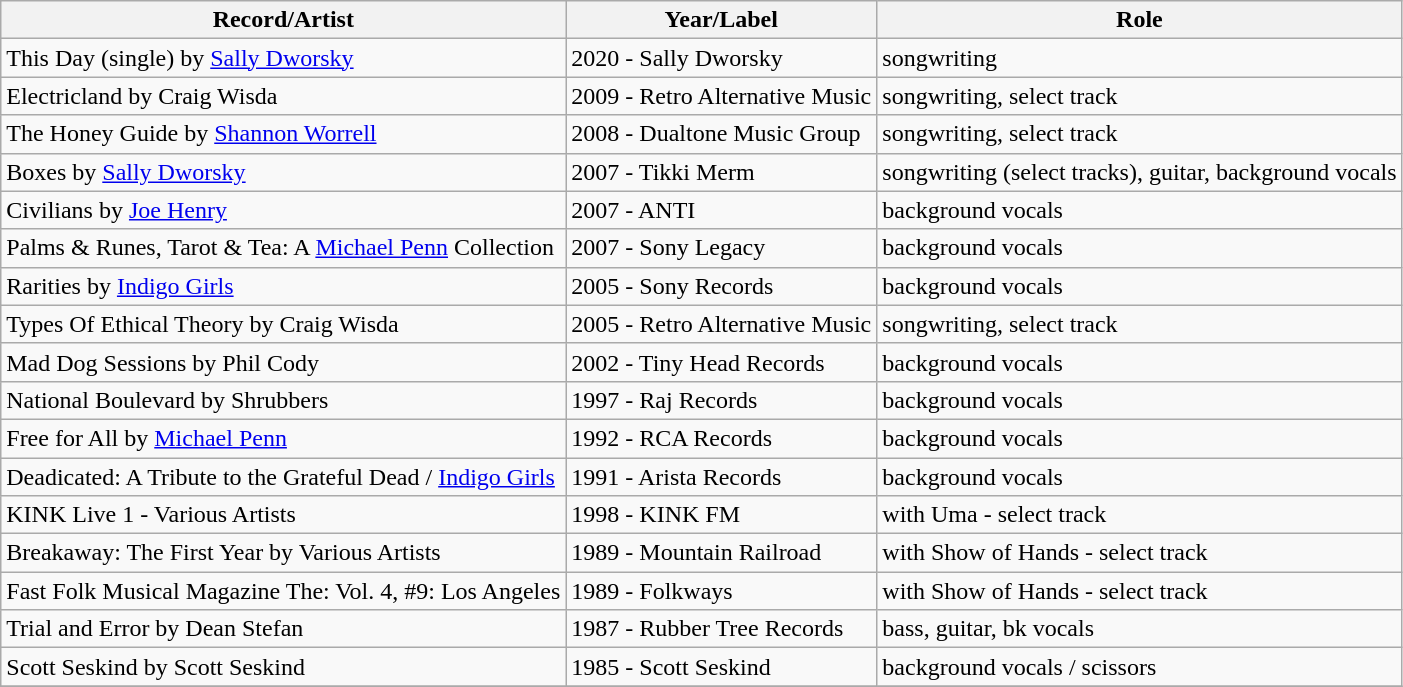<table class="wikitable">
<tr>
<th>Record/Artist</th>
<th>Year/Label</th>
<th>Role</th>
</tr>
<tr>
<td>This Day (single) by <a href='#'>Sally Dworsky</a></td>
<td>2020 - Sally Dworsky</td>
<td>songwriting</td>
</tr>
<tr>
<td>Electricland by Craig Wisda</td>
<td>2009 - Retro Alternative Music</td>
<td>songwriting, select track</td>
</tr>
<tr>
<td>The Honey Guide by <a href='#'>Shannon Worrell</a></td>
<td>2008 - Dualtone Music Group</td>
<td>songwriting, select track</td>
</tr>
<tr>
<td>Boxes by <a href='#'>Sally Dworsky</a></td>
<td>2007 - Tikki Merm</td>
<td>songwriting (select tracks), guitar, background vocals</td>
</tr>
<tr>
<td>Civilians by <a href='#'>Joe Henry</a></td>
<td>2007 - ANTI</td>
<td>background vocals</td>
</tr>
<tr>
<td>Palms & Runes, Tarot & Tea: A <a href='#'>Michael Penn</a> Collection</td>
<td>2007 - Sony Legacy</td>
<td>background vocals</td>
</tr>
<tr>
<td>Rarities by <a href='#'>Indigo Girls</a></td>
<td>2005 - Sony Records</td>
<td>background vocals</td>
</tr>
<tr>
<td>Types Of Ethical Theory by Craig Wisda</td>
<td>2005 - Retro Alternative Music</td>
<td>songwriting, select track</td>
</tr>
<tr>
<td>Mad Dog Sessions by Phil Cody</td>
<td>2002 - Tiny Head Records</td>
<td>background vocals</td>
</tr>
<tr>
<td>National Boulevard by Shrubbers</td>
<td>1997 - Raj Records</td>
<td>background vocals</td>
</tr>
<tr>
<td>Free for All by <a href='#'>Michael Penn</a></td>
<td>1992 - RCA Records</td>
<td>background vocals</td>
</tr>
<tr>
<td>Deadicated: A Tribute to the Grateful Dead / <a href='#'>Indigo Girls</a></td>
<td>1991 - Arista Records</td>
<td>background vocals</td>
</tr>
<tr>
<td>KINK Live 1 - Various Artists</td>
<td>1998 - KINK FM</td>
<td>with Uma - select track</td>
</tr>
<tr>
<td>Breakaway: The First Year by Various Artists</td>
<td>1989 - Mountain Railroad</td>
<td>with Show of Hands - select track</td>
</tr>
<tr>
<td>Fast Folk Musical Magazine The: Vol. 4, #9: Los Angeles</td>
<td>1989 - Folkways</td>
<td>with Show of Hands - select track</td>
</tr>
<tr>
<td>Trial and Error by Dean Stefan</td>
<td>1987 - Rubber Tree Records</td>
<td>bass, guitar, bk vocals</td>
</tr>
<tr>
<td>Scott Seskind by Scott Seskind</td>
<td>1985 - Scott Seskind</td>
<td>background vocals / scissors</td>
</tr>
<tr>
</tr>
</table>
